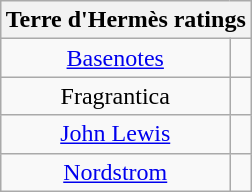<table class="wikitable"  style="float:right; margin-left: 20px;">
<tr>
<th colspan=7>Terre d'Hermès ratings</th>
</tr>
<tr>
<td align=center><a href='#'>Basenotes</a></td>
<td align=center></td>
</tr>
<tr>
<td align=center>Fragrantica</td>
<td align=center></td>
</tr>
<tr>
<td align=center><a href='#'>John Lewis</a></td>
<td align=center></td>
</tr>
<tr>
<td align=center><a href='#'>Nordstrom</a></td>
<td align=center></td>
</tr>
</table>
